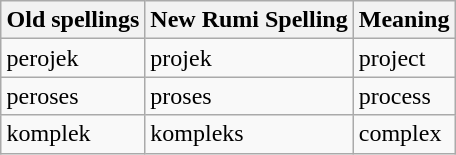<table class="wikitable" style="margin: 1em auto 1em auto;">
<tr>
<th>Old spellings</th>
<th>New Rumi Spelling</th>
<th>Meaning</th>
</tr>
<tr>
<td>perojek</td>
<td>projek</td>
<td>project</td>
</tr>
<tr>
<td>peroses</td>
<td>proses</td>
<td>process</td>
</tr>
<tr>
<td>komplek</td>
<td>kompleks</td>
<td>complex</td>
</tr>
</table>
